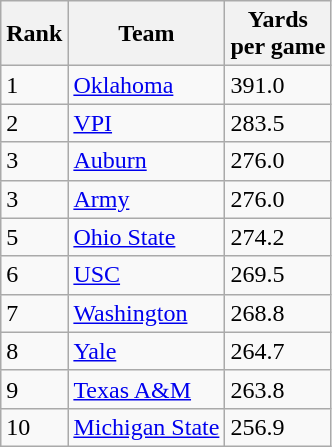<table class="wikitable sortable">
<tr>
<th>Rank</th>
<th>Team</th>
<th>Yards<br>per game</th>
</tr>
<tr>
<td>1</td>
<td><a href='#'>Oklahoma</a></td>
<td>391.0</td>
</tr>
<tr>
<td>2</td>
<td><a href='#'>VPI</a></td>
<td>283.5</td>
</tr>
<tr>
<td>3</td>
<td><a href='#'>Auburn</a></td>
<td>276.0</td>
</tr>
<tr>
<td>3</td>
<td><a href='#'>Army</a></td>
<td>276.0</td>
</tr>
<tr>
<td>5</td>
<td><a href='#'>Ohio State</a></td>
<td>274.2</td>
</tr>
<tr>
<td>6</td>
<td><a href='#'>USC</a></td>
<td>269.5</td>
</tr>
<tr>
<td>7</td>
<td><a href='#'>Washington</a></td>
<td>268.8</td>
</tr>
<tr>
<td>8</td>
<td><a href='#'>Yale</a></td>
<td>264.7</td>
</tr>
<tr>
<td>9</td>
<td><a href='#'>Texas A&M</a></td>
<td>263.8</td>
</tr>
<tr>
<td>10</td>
<td><a href='#'>Michigan State</a></td>
<td>256.9</td>
</tr>
</table>
